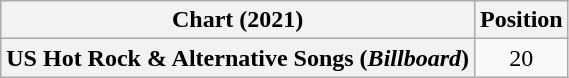<table class="wikitable plainrowheaders" style="text-align:center">
<tr>
<th scope="col">Chart (2021)</th>
<th scope="col">Position</th>
</tr>
<tr>
<th scope="row">US Hot Rock & Alternative Songs (<em>Billboard</em>)</th>
<td>20</td>
</tr>
</table>
